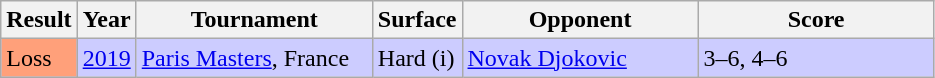<table class="wikitable">
<tr>
<th>Result</th>
<th>Year</th>
<th width="150">Tournament</th>
<th>Surface</th>
<th width="150">Opponent</th>
<th class="unsortable" width="150">Score</th>
</tr>
<tr bgcolor="#CCCCFF">
<td bgcolor="FFA07A">Loss</td>
<td><a href='#'>2019</a></td>
<td><a href='#'>Paris Masters</a>, France</td>
<td>Hard (i)</td>
<td> <a href='#'>Novak Djokovic</a></td>
<td>3–6, 4–6</td>
</tr>
</table>
